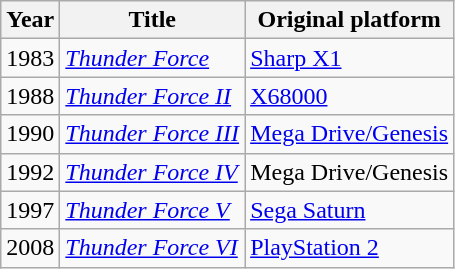<table class="wikitable">
<tr>
<th>Year</th>
<th>Title</th>
<th>Original platform</th>
</tr>
<tr>
<td>1983</td>
<td><em><a href='#'>Thunder Force</a></em></td>
<td><a href='#'>Sharp X1</a></td>
</tr>
<tr>
<td>1988</td>
<td><em><a href='#'>Thunder Force II</a></em></td>
<td><a href='#'>X68000</a></td>
</tr>
<tr>
<td>1990</td>
<td><em><a href='#'>Thunder Force III</a></em></td>
<td><a href='#'>Mega Drive/Genesis</a></td>
</tr>
<tr>
<td>1992</td>
<td><em><a href='#'>Thunder Force IV</a></em></td>
<td>Mega Drive/Genesis</td>
</tr>
<tr>
<td>1997</td>
<td><em><a href='#'>Thunder Force V</a></em></td>
<td><a href='#'>Sega Saturn</a></td>
</tr>
<tr>
<td>2008</td>
<td><em><a href='#'>Thunder Force VI</a></em></td>
<td><a href='#'>PlayStation 2</a></td>
</tr>
</table>
